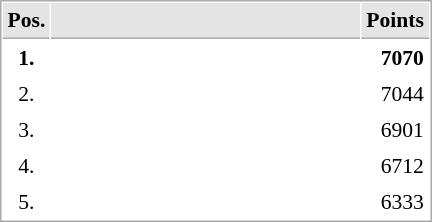<table cellspacing="1" cellpadding="3" style="border:1px solid #AAAAAA;font-size:90%">
<tr bgcolor="#E4E4E4">
<th style="border-bottom:1px solid #AAAAAA" width=10>Pos.</th>
<th style="border-bottom:1px solid #AAAAAA" width=200></th>
<th style="border-bottom:1px solid #AAAAAA" width=20>Points</th>
</tr>
<tr>
<td align="center"><strong>1.</strong></td>
<td><strong></strong></td>
<td align="right"><strong>7070</strong></td>
</tr>
<tr>
<td align="center">2.</td>
<td></td>
<td align="right">7044</td>
</tr>
<tr>
<td align="center">3.</td>
<td></td>
<td align="right">6901</td>
</tr>
<tr>
<td align="center">4.</td>
<td></td>
<td align="right">6712</td>
</tr>
<tr>
<td align="center">5.</td>
<td></td>
<td align="right">6333</td>
</tr>
</table>
